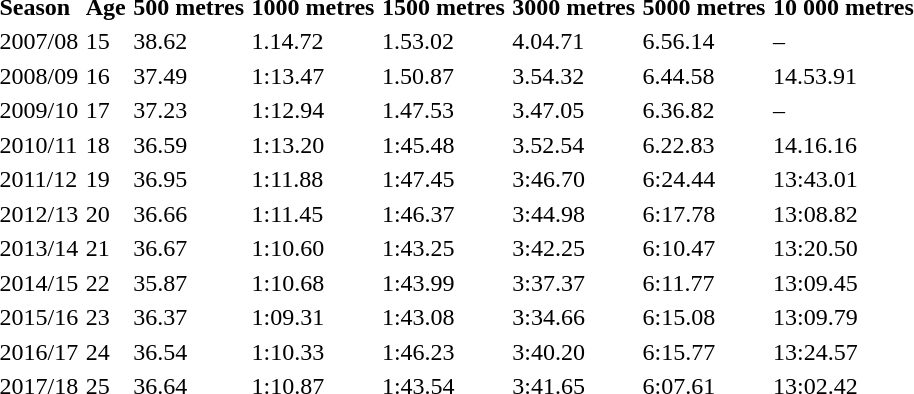<table cellpadding="2" cellspacing="1">
<tr>
<td><strong>Season</strong></td>
<td><strong>Age</strong></td>
<td><strong>500 metres</strong></td>
<td><strong>1000 metres</strong></td>
<td><strong>1500 metres</strong></td>
<td><strong>3000 metres</strong></td>
<td><strong>5000 metres</strong></td>
<td><strong>10 000 metres</strong></td>
</tr>
<tr>
<td>2007/08</td>
<td>15</td>
<td>38.62</td>
<td>1.14.72</td>
<td>1.53.02</td>
<td>4.04.71</td>
<td>6.56.14</td>
<td>–</td>
</tr>
<tr>
<td>2008/09</td>
<td>16</td>
<td>37.49</td>
<td>1:13.47</td>
<td>1.50.87</td>
<td>3.54.32</td>
<td>6.44.58</td>
<td>14.53.91</td>
</tr>
<tr>
<td>2009/10</td>
<td>17</td>
<td>37.23</td>
<td>1:12.94</td>
<td>1.47.53</td>
<td>3.47.05</td>
<td>6.36.82</td>
<td>–</td>
</tr>
<tr>
<td>2010/11</td>
<td>18</td>
<td>36.59</td>
<td>1:13.20</td>
<td>1:45.48</td>
<td>3.52.54</td>
<td>6.22.83</td>
<td>14.16.16</td>
</tr>
<tr>
<td>2011/12</td>
<td>19</td>
<td>36.95</td>
<td>1:11.88</td>
<td>1:47.45</td>
<td>3:46.70</td>
<td>6:24.44</td>
<td>13:43.01</td>
</tr>
<tr>
<td>2012/13</td>
<td>20</td>
<td>36.66</td>
<td>1:11.45</td>
<td>1:46.37</td>
<td>3:44.98</td>
<td>6:17.78</td>
<td>13:08.82</td>
</tr>
<tr>
<td>2013/14</td>
<td>21</td>
<td>36.67</td>
<td>1:10.60</td>
<td>1:43.25</td>
<td>3:42.25</td>
<td>6:10.47</td>
<td>13:20.50</td>
</tr>
<tr>
<td>2014/15</td>
<td>22</td>
<td>35.87</td>
<td>1:10.68</td>
<td>1:43.99</td>
<td>3:37.37</td>
<td>6:11.77</td>
<td>13:09.45</td>
</tr>
<tr>
<td>2015/16</td>
<td>23</td>
<td>36.37</td>
<td>1:09.31</td>
<td>1:43.08</td>
<td>3:34.66</td>
<td>6:15.08</td>
<td>13:09.79</td>
</tr>
<tr>
<td>2016/17</td>
<td>24</td>
<td>36.54</td>
<td>1:10.33</td>
<td>1:46.23</td>
<td>3:40.20</td>
<td>6:15.77</td>
<td>13:24.57</td>
</tr>
<tr>
<td>2017/18</td>
<td>25</td>
<td>36.64</td>
<td>1:10.87</td>
<td>1:43.54</td>
<td>3:41.65</td>
<td>6:07.61</td>
<td>13:02.42</td>
</tr>
</table>
